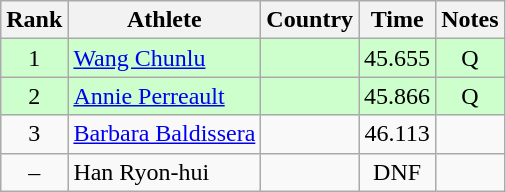<table class="wikitable" style="text-align:center">
<tr>
<th>Rank</th>
<th>Athlete</th>
<th>Country</th>
<th>Time</th>
<th>Notes</th>
</tr>
<tr bgcolor=ccffcc>
<td>1</td>
<td align=left><a href='#'>Wang Chunlu</a></td>
<td align=left></td>
<td>45.655</td>
<td>Q </td>
</tr>
<tr bgcolor=ccffcc>
<td>2</td>
<td align=left><a href='#'>Annie Perreault</a></td>
<td align=left></td>
<td>45.866</td>
<td>Q</td>
</tr>
<tr>
<td>3</td>
<td align=left><a href='#'>Barbara Baldissera</a></td>
<td align=left></td>
<td>46.113</td>
<td></td>
</tr>
<tr>
<td>–</td>
<td align=left>Han Ryon-hui</td>
<td align=left></td>
<td>DNF</td>
<td></td>
</tr>
</table>
